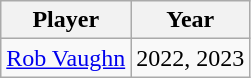<table class="wikitable">
<tr>
<th scope="col">Player</th>
<th scope="col">Year</th>
</tr>
<tr>
<td><a href='#'>Rob Vaughn</a></td>
<td>2022, 2023</td>
</tr>
</table>
